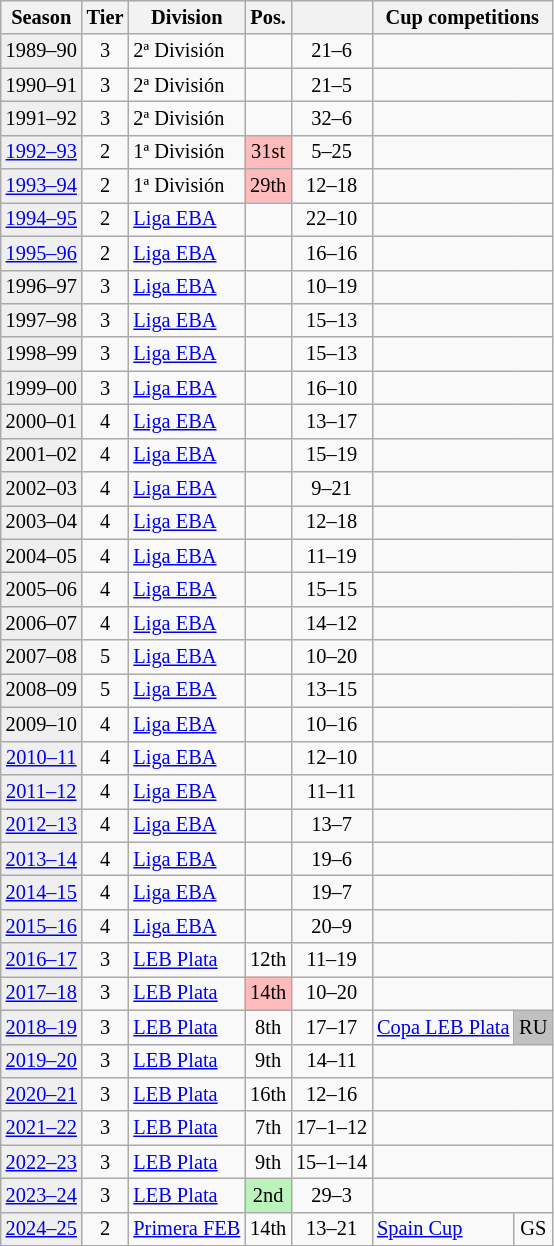<table class="wikitable" style="font-size:85%; text-align:center">
<tr>
<th>Season</th>
<th>Tier</th>
<th>Division</th>
<th>Pos.</th>
<th></th>
<th colspan=2>Cup competitions</th>
</tr>
<tr>
<td bgcolor=#efefef>1989–90</td>
<td>3</td>
<td align=left>2ª División</td>
<td></td>
<td>21–6</td>
<td colspan=2></td>
</tr>
<tr>
<td bgcolor=#efefef>1990–91</td>
<td>3</td>
<td align=left>2ª División</td>
<td></td>
<td>21–5</td>
<td colspan=2></td>
</tr>
<tr>
<td bgcolor=#efefef>1991–92</td>
<td>3</td>
<td align=left>2ª División</td>
<td></td>
<td>32–6</td>
<td colspan=2></td>
</tr>
<tr>
<td bgcolor=#efefef><a href='#'>1992–93</a></td>
<td>2</td>
<td align=left>1ª División</td>
<td bgcolor=#FFBBBB>31st</td>
<td>5–25</td>
<td colspan=2></td>
</tr>
<tr>
<td bgcolor=#efefef><a href='#'>1993–94</a></td>
<td>2</td>
<td align=left>1ª División</td>
<td bgcolor=#FFBBBB>29th</td>
<td>12–18</td>
<td colspan=2></td>
</tr>
<tr>
<td bgcolor=#efefef><a href='#'>1994–95</a></td>
<td>2</td>
<td align=left><a href='#'>Liga EBA</a></td>
<td></td>
<td>22–10</td>
<td colspan=2></td>
</tr>
<tr>
<td bgcolor=#efefef><a href='#'>1995–96</a></td>
<td>2</td>
<td align=left><a href='#'>Liga EBA</a></td>
<td></td>
<td>16–16</td>
<td colspan=2></td>
</tr>
<tr>
<td bgcolor=#efefef>1996–97</td>
<td>3</td>
<td align=left><a href='#'>Liga EBA</a></td>
<td></td>
<td>10–19</td>
<td colspan=2></td>
</tr>
<tr>
<td bgcolor=#efefef>1997–98</td>
<td>3</td>
<td align=left><a href='#'>Liga EBA</a></td>
<td></td>
<td>15–13</td>
<td colspan=2></td>
</tr>
<tr>
<td bgcolor=#efefef>1998–99</td>
<td>3</td>
<td align=left><a href='#'>Liga EBA</a></td>
<td></td>
<td>15–13</td>
<td colspan=2></td>
</tr>
<tr>
<td bgcolor=#efefef>1999–00</td>
<td>3</td>
<td align=left><a href='#'>Liga EBA</a></td>
<td></td>
<td>16–10</td>
<td colspan=2></td>
</tr>
<tr>
<td bgcolor=#efefef>2000–01</td>
<td>4</td>
<td align=left><a href='#'>Liga EBA</a></td>
<td></td>
<td>13–17</td>
<td colspan=2></td>
</tr>
<tr>
<td bgcolor=#efefef>2001–02</td>
<td>4</td>
<td align=left><a href='#'>Liga EBA</a></td>
<td></td>
<td>15–19</td>
<td colspan=2></td>
</tr>
<tr>
<td bgcolor=#efefef>2002–03</td>
<td>4</td>
<td align=left><a href='#'>Liga EBA</a></td>
<td></td>
<td>9–21</td>
<td colspan=2></td>
</tr>
<tr>
<td bgcolor=#efefef>2003–04</td>
<td>4</td>
<td align=left><a href='#'>Liga EBA</a></td>
<td></td>
<td>12–18</td>
<td colspan=2></td>
</tr>
<tr>
<td bgcolor=#efefef>2004–05</td>
<td>4</td>
<td align=left><a href='#'>Liga EBA</a></td>
<td></td>
<td>11–19</td>
<td colspan=2></td>
</tr>
<tr>
<td bgcolor=#efefef>2005–06</td>
<td>4</td>
<td align=left><a href='#'>Liga EBA</a></td>
<td></td>
<td>15–15</td>
<td colspan=2></td>
</tr>
<tr>
<td bgcolor=#efefef>2006–07</td>
<td>4</td>
<td align=left><a href='#'>Liga EBA</a></td>
<td></td>
<td>14–12</td>
<td colspan=2></td>
</tr>
<tr>
<td bgcolor=#efefef>2007–08</td>
<td>5</td>
<td align=left><a href='#'>Liga EBA</a></td>
<td></td>
<td>10–20</td>
<td colspan=2></td>
</tr>
<tr>
<td bgcolor=#efefef>2008–09</td>
<td>5</td>
<td align=left><a href='#'>Liga EBA</a></td>
<td></td>
<td>13–15</td>
<td colspan=2></td>
</tr>
<tr>
<td bgcolor=#efefef>2009–10</td>
<td>4</td>
<td align=left><a href='#'>Liga EBA</a></td>
<td></td>
<td>10–16</td>
<td colspan=2></td>
</tr>
<tr>
<td bgcolor=#efefef><a href='#'>2010–11</a></td>
<td>4</td>
<td align=left><a href='#'>Liga EBA</a></td>
<td></td>
<td>12–10</td>
<td colspan=2></td>
</tr>
<tr>
<td bgcolor=#efefef><a href='#'>2011–12</a></td>
<td>4</td>
<td align=left><a href='#'>Liga EBA</a></td>
<td></td>
<td>11–11</td>
<td colspan=2></td>
</tr>
<tr>
<td bgcolor=#efefef><a href='#'>2012–13</a></td>
<td>4</td>
<td align=left><a href='#'>Liga EBA</a></td>
<td></td>
<td>13–7</td>
<td colspan=2></td>
</tr>
<tr>
<td bgcolor=#efefef><a href='#'>2013–14</a></td>
<td>4</td>
<td align=left><a href='#'>Liga EBA</a></td>
<td></td>
<td>19–6</td>
<td colspan=2></td>
</tr>
<tr>
<td bgcolor=#efefef><a href='#'>2014–15</a></td>
<td>4</td>
<td align=left><a href='#'>Liga EBA</a></td>
<td></td>
<td>19–7</td>
<td colspan=2></td>
</tr>
<tr>
<td bgcolor=#efefef><a href='#'>2015–16</a></td>
<td>4</td>
<td align=left><a href='#'>Liga EBA</a></td>
<td></td>
<td>20–9</td>
<td colspan=2></td>
</tr>
<tr>
<td bgcolor=#efefef><a href='#'>2016–17</a></td>
<td>3</td>
<td align=left><a href='#'>LEB Plata</a></td>
<td>12th</td>
<td>11–19</td>
<td colspan=2></td>
</tr>
<tr>
<td bgcolor=#efefef><a href='#'>2017–18</a></td>
<td>3</td>
<td align=left><a href='#'>LEB Plata</a></td>
<td bgcolor=#FFBBBB>14th</td>
<td>10–20</td>
<td colspan=2></td>
</tr>
<tr>
<td bgcolor=#efefef><a href='#'>2018–19</a></td>
<td>3</td>
<td align=left><a href='#'>LEB Plata</a></td>
<td>8th</td>
<td>17–17</td>
<td align=left><a href='#'>Copa LEB Plata</a></td>
<td bgcolor=silver>RU</td>
</tr>
<tr>
<td bgcolor=#efefef><a href='#'>2019–20</a></td>
<td>3</td>
<td align=left><a href='#'>LEB Plata</a></td>
<td>9th</td>
<td>14–11</td>
<td colspan=2></td>
</tr>
<tr>
<td bgcolor=#efefef><a href='#'>2020–21</a></td>
<td>3</td>
<td align=left><a href='#'>LEB Plata</a></td>
<td>16th</td>
<td>12–16</td>
<td colspan=2></td>
</tr>
<tr>
<td bgcolor=#efefef><a href='#'>2021–22</a></td>
<td>3</td>
<td align=left><a href='#'>LEB Plata</a></td>
<td>7th</td>
<td>17–1–12</td>
<td colspan=2></td>
</tr>
<tr>
<td bgcolor=#efefef><a href='#'>2022–23</a></td>
<td>3</td>
<td align=left><a href='#'>LEB Plata</a></td>
<td>9th</td>
<td>15–1–14</td>
<td colspan=2></td>
</tr>
<tr>
<td bgcolor=#efefef><a href='#'>2023–24</a></td>
<td>3</td>
<td align=left><a href='#'>LEB Plata</a></td>
<td bgcolor=#BBF3BB>2nd</td>
<td>29–3</td>
<td colspan=2></td>
</tr>
<tr>
<td bgcolor=#efefef><a href='#'>2024–25</a></td>
<td>2</td>
<td align=left><a href='#'>Primera FEB</a></td>
<td>14th</td>
<td>13–21</td>
<td align=left><a href='#'>Spain Cup</a></td>
<td>GS</td>
</tr>
<tr>
</tr>
</table>
